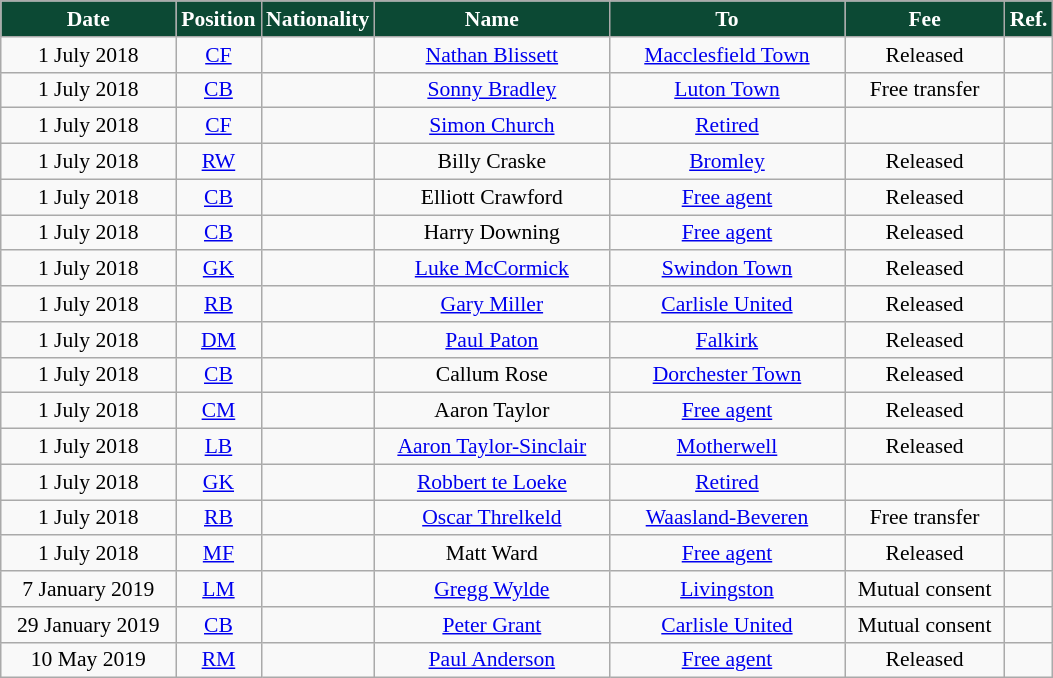<table class="wikitable"  style="text-align:center; font-size:90%; ">
<tr>
<th style="background:#0C4934; color:#FFFFFF; width:110px;">Date</th>
<th style="background:#0C4934; color:#FFFFFF; width:50px;">Position</th>
<th style="background:#0C4934; color:#FFFFFF; width:50px;">Nationality</th>
<th style="background:#0C4934; color:#FFFFFF; width:150px;">Name</th>
<th style="background:#0C4934; color:#FFFFFF; width:150px;">To</th>
<th style="background:#0C4934; color:#FFFFFF; width:100px;">Fee</th>
<th style="background:#0C4934; color:#FFFFFF; width:25px;">Ref.</th>
</tr>
<tr>
<td>1 July 2018</td>
<td><a href='#'>CF</a></td>
<td></td>
<td><a href='#'>Nathan Blissett</a></td>
<td><a href='#'>Macclesfield Town</a></td>
<td>Released</td>
<td></td>
</tr>
<tr>
<td>1 July 2018</td>
<td><a href='#'>CB</a></td>
<td></td>
<td><a href='#'>Sonny Bradley</a></td>
<td><a href='#'>Luton Town</a></td>
<td>Free transfer</td>
<td></td>
</tr>
<tr>
<td>1 July 2018</td>
<td><a href='#'>CF</a></td>
<td></td>
<td><a href='#'>Simon Church</a></td>
<td><a href='#'>Retired</a></td>
<td></td>
<td></td>
</tr>
<tr>
<td>1 July 2018</td>
<td><a href='#'>RW</a></td>
<td></td>
<td>Billy Craske</td>
<td><a href='#'>Bromley</a></td>
<td>Released</td>
<td></td>
</tr>
<tr>
<td>1 July 2018</td>
<td><a href='#'>CB</a></td>
<td></td>
<td>Elliott Crawford</td>
<td><a href='#'>Free agent</a></td>
<td>Released</td>
<td></td>
</tr>
<tr>
<td>1 July 2018</td>
<td><a href='#'>CB</a></td>
<td></td>
<td>Harry Downing</td>
<td><a href='#'>Free agent</a></td>
<td>Released</td>
<td></td>
</tr>
<tr>
<td>1 July 2018</td>
<td><a href='#'>GK</a></td>
<td></td>
<td><a href='#'>Luke McCormick</a></td>
<td><a href='#'>Swindon Town</a></td>
<td>Released</td>
<td></td>
</tr>
<tr>
<td>1 July 2018</td>
<td><a href='#'>RB</a></td>
<td></td>
<td><a href='#'>Gary Miller</a></td>
<td><a href='#'>Carlisle United</a></td>
<td>Released</td>
<td></td>
</tr>
<tr>
<td>1 July 2018</td>
<td><a href='#'>DM</a></td>
<td></td>
<td><a href='#'>Paul Paton</a></td>
<td> <a href='#'>Falkirk</a></td>
<td>Released</td>
<td></td>
</tr>
<tr>
<td>1 July 2018</td>
<td><a href='#'>CB</a></td>
<td></td>
<td>Callum Rose</td>
<td><a href='#'>Dorchester Town</a></td>
<td>Released</td>
<td></td>
</tr>
<tr>
<td>1 July 2018</td>
<td><a href='#'>CM</a></td>
<td></td>
<td>Aaron Taylor</td>
<td><a href='#'>Free agent</a></td>
<td>Released</td>
<td></td>
</tr>
<tr>
<td>1 July 2018</td>
<td><a href='#'>LB</a></td>
<td></td>
<td><a href='#'>Aaron Taylor-Sinclair</a></td>
<td> <a href='#'>Motherwell</a></td>
<td>Released</td>
<td></td>
</tr>
<tr>
<td>1 July 2018</td>
<td><a href='#'>GK</a></td>
<td></td>
<td><a href='#'>Robbert te Loeke</a></td>
<td><a href='#'>Retired</a></td>
<td></td>
<td></td>
</tr>
<tr>
<td>1 July 2018</td>
<td><a href='#'>RB</a></td>
<td></td>
<td><a href='#'>Oscar Threlkeld</a></td>
<td> <a href='#'>Waasland-Beveren</a></td>
<td>Free transfer</td>
<td></td>
</tr>
<tr>
<td>1 July 2018</td>
<td><a href='#'>MF</a></td>
<td></td>
<td>Matt Ward</td>
<td><a href='#'>Free agent</a></td>
<td>Released</td>
<td></td>
</tr>
<tr>
<td>7 January 2019</td>
<td><a href='#'>LM</a></td>
<td></td>
<td><a href='#'>Gregg Wylde</a></td>
<td> <a href='#'>Livingston</a></td>
<td>Mutual consent</td>
<td></td>
</tr>
<tr>
<td>29 January 2019</td>
<td><a href='#'>CB</a></td>
<td></td>
<td><a href='#'>Peter Grant</a></td>
<td><a href='#'>Carlisle United</a></td>
<td>Mutual consent</td>
<td></td>
</tr>
<tr>
<td>10 May 2019</td>
<td><a href='#'>RM</a></td>
<td></td>
<td><a href='#'>Paul Anderson</a></td>
<td><a href='#'>Free agent</a></td>
<td>Released</td>
<td></td>
</tr>
</table>
